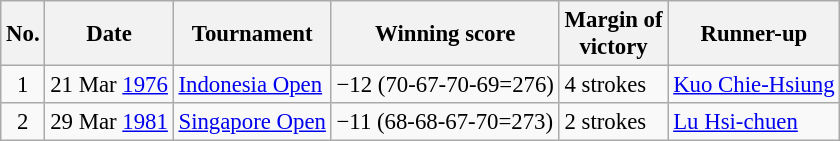<table class="wikitable" style="font-size:95%;">
<tr>
<th>No.</th>
<th>Date</th>
<th>Tournament</th>
<th>Winning score</th>
<th>Margin of<br>victory</th>
<th>Runner-up</th>
</tr>
<tr>
<td align=center>1</td>
<td align=right>21 Mar <a href='#'>1976</a></td>
<td><a href='#'>Indonesia Open</a></td>
<td>−12 (70-67-70-69=276)</td>
<td>4 strokes</td>
<td> <a href='#'>Kuo Chie-Hsiung</a></td>
</tr>
<tr>
<td align=center>2</td>
<td align=right>29 Mar <a href='#'>1981</a></td>
<td><a href='#'>Singapore Open</a></td>
<td>−11 (68-68-67-70=273)</td>
<td>2 strokes</td>
<td> <a href='#'>Lu Hsi-chuen</a></td>
</tr>
</table>
